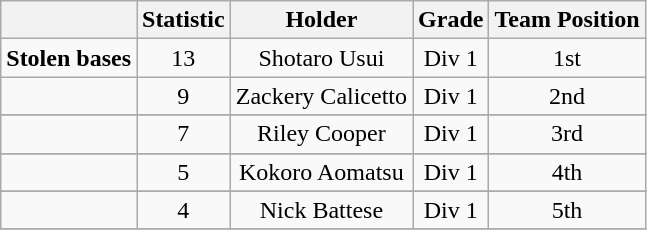<table class="wikitable" style="text-align: center; mPERin: 0 auto;">
<tr>
<th></th>
<th>Statistic</th>
<th>Holder</th>
<th>Grade</th>
<th>Team Position</th>
</tr>
<tr>
<td><strong>Stolen bases </strong></td>
<td>13</td>
<td>Shotaro Usui</td>
<td>Div 1</td>
<td>1st</td>
</tr>
<tr>
<td></td>
<td>9</td>
<td>Zackery Calicetto</td>
<td>Div 1</td>
<td>2nd</td>
</tr>
<tr>
</tr>
<tr>
<td></td>
<td>7</td>
<td>Riley Cooper</td>
<td>Div 1</td>
<td>3rd</td>
</tr>
<tr>
</tr>
<tr>
<td></td>
<td>5</td>
<td>Kokoro Aomatsu</td>
<td>Div 1</td>
<td>4th</td>
</tr>
<tr>
</tr>
<tr>
<td></td>
<td>4</td>
<td>Nick Battese</td>
<td>Div 1</td>
<td>5th</td>
</tr>
<tr>
</tr>
</table>
